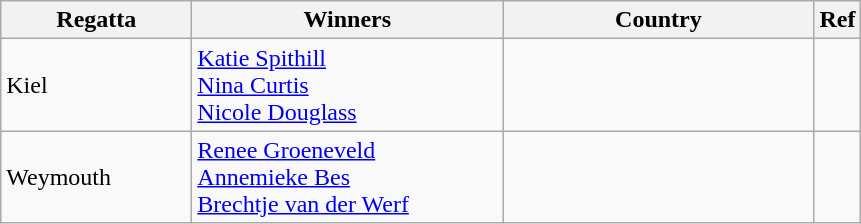<table class="wikitable">
<tr>
<th width=120>Regatta</th>
<th style="width:200px;">Winners</th>
<th style="width:200px;">Country</th>
<th>Ref</th>
</tr>
<tr>
<td>Kiel</td>
<td><a href='#'>Katie Spithill</a><br><a href='#'>Nina Curtis</a><br><a href='#'>Nicole Douglass</a></td>
<td></td>
<td></td>
</tr>
<tr>
<td>Weymouth</td>
<td><a href='#'>Renee Groeneveld</a><br><a href='#'>Annemieke Bes</a><br><a href='#'>Brechtje van der Werf</a></td>
<td></td>
<td></td>
</tr>
</table>
